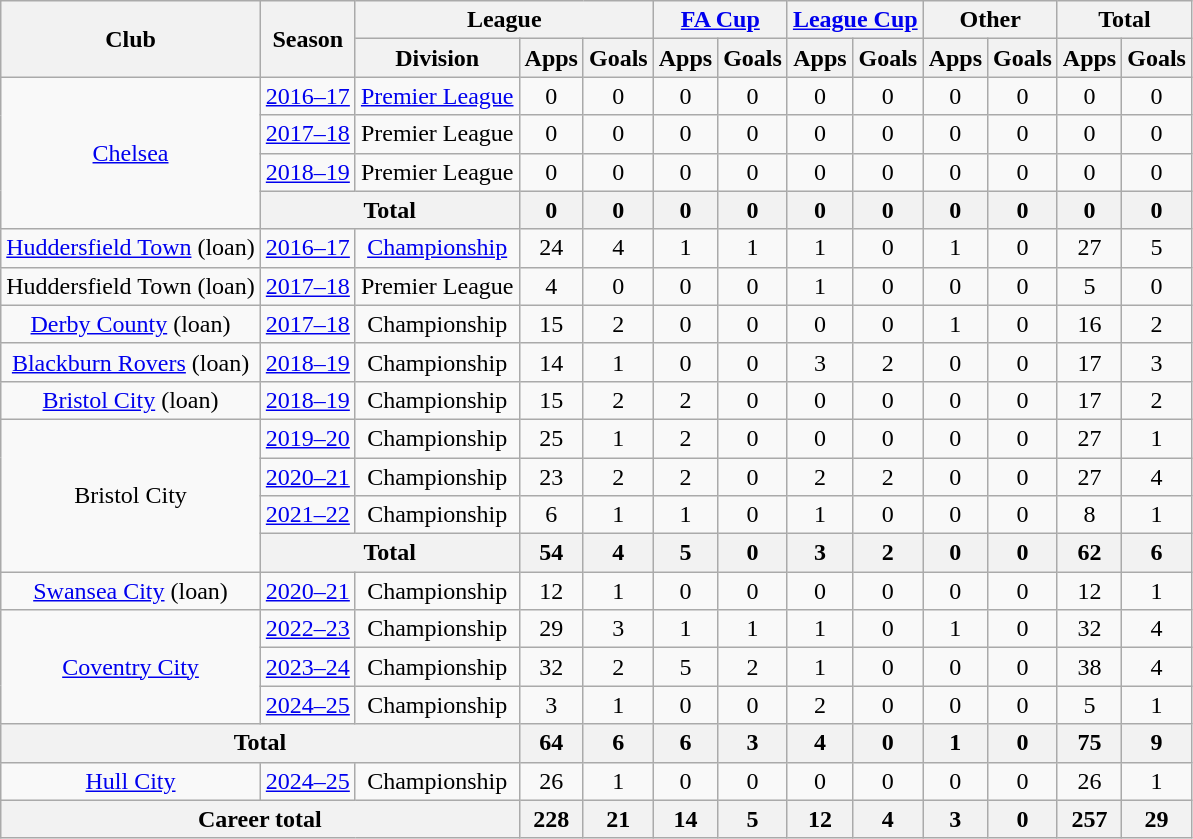<table class="wikitable" style="text-align:center">
<tr>
<th rowspan="2">Club</th>
<th rowspan="2">Season</th>
<th colspan="3">League</th>
<th colspan="2"><a href='#'>FA Cup</a></th>
<th colspan="2"><a href='#'>League Cup</a></th>
<th colspan="2">Other</th>
<th colspan="2">Total</th>
</tr>
<tr>
<th>Division</th>
<th>Apps</th>
<th>Goals</th>
<th>Apps</th>
<th>Goals</th>
<th>Apps</th>
<th>Goals</th>
<th>Apps</th>
<th>Goals</th>
<th>Apps</th>
<th>Goals</th>
</tr>
<tr>
<td rowspan="4"><a href='#'>Chelsea</a></td>
<td><a href='#'>2016–17</a></td>
<td><a href='#'>Premier League</a></td>
<td>0</td>
<td>0</td>
<td>0</td>
<td>0</td>
<td>0</td>
<td>0</td>
<td>0</td>
<td>0</td>
<td>0</td>
<td>0</td>
</tr>
<tr>
<td><a href='#'>2017–18</a></td>
<td>Premier League</td>
<td>0</td>
<td>0</td>
<td>0</td>
<td>0</td>
<td>0</td>
<td>0</td>
<td>0</td>
<td>0</td>
<td>0</td>
<td>0</td>
</tr>
<tr>
<td><a href='#'>2018–19</a></td>
<td>Premier League</td>
<td>0</td>
<td>0</td>
<td>0</td>
<td>0</td>
<td>0</td>
<td>0</td>
<td>0</td>
<td>0</td>
<td>0</td>
<td>0</td>
</tr>
<tr>
<th colspan="2">Total</th>
<th>0</th>
<th>0</th>
<th>0</th>
<th>0</th>
<th>0</th>
<th>0</th>
<th>0</th>
<th>0</th>
<th>0</th>
<th>0</th>
</tr>
<tr>
<td><a href='#'>Huddersfield Town</a> (loan)</td>
<td><a href='#'>2016–17</a></td>
<td><a href='#'>Championship</a></td>
<td>24</td>
<td>4</td>
<td>1</td>
<td>1</td>
<td>1</td>
<td>0</td>
<td>1</td>
<td>0</td>
<td>27</td>
<td>5</td>
</tr>
<tr>
<td>Huddersfield Town (loan)</td>
<td><a href='#'>2017–18</a></td>
<td>Premier League</td>
<td>4</td>
<td>0</td>
<td>0</td>
<td>0</td>
<td>1</td>
<td>0</td>
<td>0</td>
<td>0</td>
<td>5</td>
<td>0</td>
</tr>
<tr>
<td><a href='#'>Derby County</a> (loan)</td>
<td><a href='#'>2017–18</a></td>
<td>Championship</td>
<td>15</td>
<td>2</td>
<td>0</td>
<td>0</td>
<td>0</td>
<td>0</td>
<td>1</td>
<td>0</td>
<td>16</td>
<td>2</td>
</tr>
<tr>
<td><a href='#'>Blackburn Rovers</a> (loan)</td>
<td><a href='#'>2018–19</a></td>
<td>Championship</td>
<td>14</td>
<td>1</td>
<td>0</td>
<td>0</td>
<td>3</td>
<td>2</td>
<td>0</td>
<td>0</td>
<td>17</td>
<td>3</td>
</tr>
<tr>
<td><a href='#'>Bristol City</a> (loan)</td>
<td><a href='#'>2018–19</a></td>
<td>Championship</td>
<td>15</td>
<td>2</td>
<td>2</td>
<td>0</td>
<td>0</td>
<td>0</td>
<td>0</td>
<td>0</td>
<td>17</td>
<td>2</td>
</tr>
<tr>
<td rowspan="4">Bristol City</td>
<td><a href='#'>2019–20</a></td>
<td>Championship</td>
<td>25</td>
<td>1</td>
<td>2</td>
<td>0</td>
<td>0</td>
<td>0</td>
<td>0</td>
<td>0</td>
<td>27</td>
<td>1</td>
</tr>
<tr>
<td><a href='#'>2020–21</a></td>
<td>Championship</td>
<td>23</td>
<td>2</td>
<td>2</td>
<td>0</td>
<td>2</td>
<td>2</td>
<td>0</td>
<td>0</td>
<td>27</td>
<td>4</td>
</tr>
<tr>
<td><a href='#'>2021–22</a></td>
<td>Championship</td>
<td>6</td>
<td>1</td>
<td>1</td>
<td>0</td>
<td>1</td>
<td>0</td>
<td>0</td>
<td>0</td>
<td>8</td>
<td>1</td>
</tr>
<tr>
<th colspan="2">Total</th>
<th>54</th>
<th>4</th>
<th>5</th>
<th>0</th>
<th>3</th>
<th>2</th>
<th>0</th>
<th>0</th>
<th>62</th>
<th>6</th>
</tr>
<tr>
<td><a href='#'>Swansea City</a> (loan)</td>
<td><a href='#'>2020–21</a></td>
<td>Championship</td>
<td>12</td>
<td>1</td>
<td>0</td>
<td>0</td>
<td>0</td>
<td>0</td>
<td>0</td>
<td>0</td>
<td>12</td>
<td>1</td>
</tr>
<tr>
<td rowspan="3"><a href='#'>Coventry City</a></td>
<td><a href='#'>2022–23</a></td>
<td>Championship</td>
<td>29</td>
<td>3</td>
<td>1</td>
<td>1</td>
<td>1</td>
<td>0</td>
<td>1</td>
<td>0</td>
<td>32</td>
<td>4</td>
</tr>
<tr>
<td><a href='#'>2023–24</a></td>
<td>Championship</td>
<td>32</td>
<td>2</td>
<td>5</td>
<td>2</td>
<td>1</td>
<td>0</td>
<td>0</td>
<td>0</td>
<td>38</td>
<td>4</td>
</tr>
<tr>
<td><a href='#'>2024–25</a></td>
<td>Championship</td>
<td>3</td>
<td>1</td>
<td>0</td>
<td>0</td>
<td>2</td>
<td>0</td>
<td>0</td>
<td>0</td>
<td>5</td>
<td>1</td>
</tr>
<tr>
<th colspan="3">Total</th>
<th>64</th>
<th>6</th>
<th>6</th>
<th>3</th>
<th>4</th>
<th>0</th>
<th>1</th>
<th>0</th>
<th>75</th>
<th>9</th>
</tr>
<tr>
<td><a href='#'>Hull City</a></td>
<td><a href='#'>2024–25</a></td>
<td>Championship</td>
<td>26</td>
<td>1</td>
<td>0</td>
<td>0</td>
<td>0</td>
<td>0</td>
<td>0</td>
<td>0</td>
<td>26</td>
<td>1</td>
</tr>
<tr>
<th colspan="3">Career total</th>
<th>228</th>
<th>21</th>
<th>14</th>
<th>5</th>
<th>12</th>
<th>4</th>
<th>3</th>
<th>0</th>
<th>257</th>
<th>29</th>
</tr>
</table>
